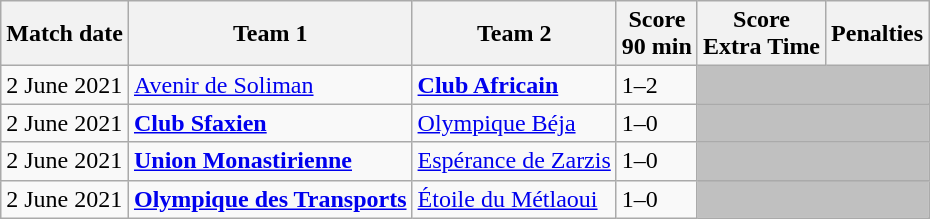<table class="wikitable alternance">
<tr>
<th>Match date</th>
<th>Team 1</th>
<th>Team 2</th>
<th>Score<br>90 min</th>
<th>Score<br>Extra Time</th>
<th>Penalties</th>
</tr>
<tr>
<td>2 June 2021</td>
<td><a href='#'>Avenir de Soliman</a></td>
<td><strong><a href='#'>Club Africain</a></strong></td>
<td>1–2</td>
<td bgcolor="silver" colspan=2></td>
</tr>
<tr>
<td>2 June 2021</td>
<td><strong><a href='#'>Club Sfaxien</a></strong></td>
<td><a href='#'>Olympique Béja</a></td>
<td>1–0</td>
<td bgcolor="silver" colspan=2></td>
</tr>
<tr>
<td>2 June 2021</td>
<td><strong><a href='#'>Union Monastirienne</a></strong></td>
<td><a href='#'>Espérance de Zarzis</a></td>
<td>1–0</td>
<td bgcolor="silver" colspan=2></td>
</tr>
<tr>
<td>2 June 2021</td>
<td><strong><a href='#'>Olympique des Transports</a></strong></td>
<td><a href='#'>Étoile du Métlaoui</a></td>
<td>1–0</td>
<td bgcolor="silver" colspan=2></td>
</tr>
</table>
